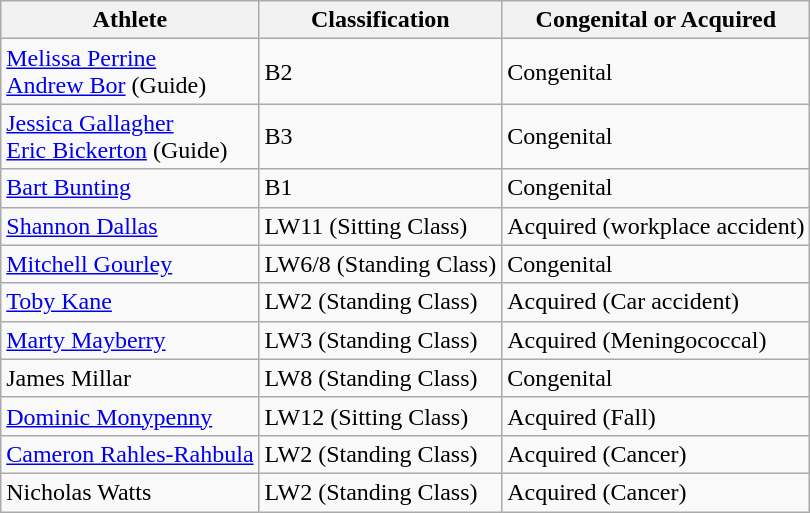<table class="wikitable">
<tr>
<th>Athlete</th>
<th>Classification</th>
<th>Congenital or Acquired</th>
</tr>
<tr>
<td><a href='#'>Melissa Perrine</a><br><a href='#'>Andrew Bor</a> (Guide)</td>
<td>B2</td>
<td>Congenital</td>
</tr>
<tr>
<td><a href='#'>Jessica Gallagher</a><br><a href='#'>Eric Bickerton</a> (Guide)</td>
<td>B3</td>
<td>Congenital</td>
</tr>
<tr>
<td><a href='#'>Bart Bunting</a></td>
<td>B1</td>
<td>Congenital</td>
</tr>
<tr>
<td><a href='#'>Shannon Dallas</a></td>
<td>LW11 (Sitting Class)</td>
<td>Acquired (workplace accident)</td>
</tr>
<tr>
<td><a href='#'>Mitchell Gourley</a></td>
<td>LW6/8 (Standing Class)</td>
<td>Congenital</td>
</tr>
<tr>
<td><a href='#'>Toby Kane</a></td>
<td>LW2 (Standing Class)</td>
<td>Acquired (Car accident)</td>
</tr>
<tr>
<td><a href='#'>Marty Mayberry</a></td>
<td>LW3 (Standing Class)</td>
<td>Acquired (Meningococcal)</td>
</tr>
<tr>
<td>James Millar</td>
<td>LW8 (Standing Class)</td>
<td>Congenital</td>
</tr>
<tr>
<td><a href='#'>Dominic Monypenny</a></td>
<td>LW12 (Sitting Class)</td>
<td>Acquired (Fall)</td>
</tr>
<tr>
<td><a href='#'>Cameron Rahles-Rahbula</a></td>
<td>LW2 (Standing Class)</td>
<td>Acquired (Cancer)</td>
</tr>
<tr>
<td>Nicholas Watts</td>
<td>LW2 (Standing Class)</td>
<td>Acquired (Cancer)</td>
</tr>
</table>
